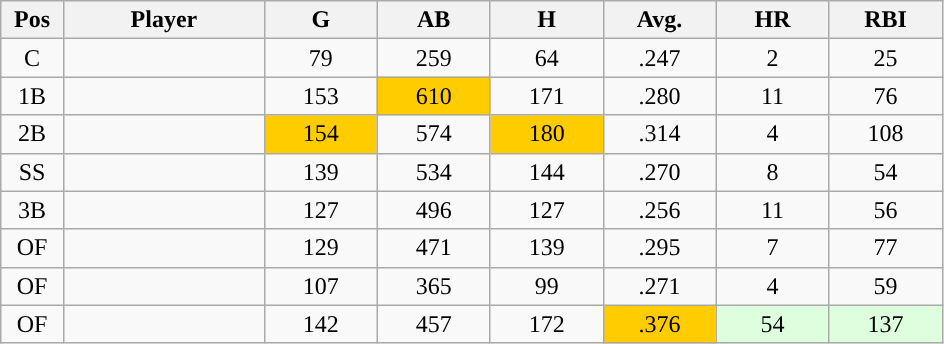<table class="wikitable sortable">
<tr>
<th bgcolor="#DDDDFF" width="5%">Pos</th>
<th bgcolor="#DDDDFF" width="16%">Player</th>
<th bgcolor="#DDDDFF" width="9%">G</th>
<th bgcolor="#DDDDFF" width="9%">AB</th>
<th bgcolor="#DDDDFF" width="9%">H</th>
<th bgcolor="#DDDDFF" width="9%">Avg.</th>
<th bgcolor="#DDDDFF" width="9%">HR</th>
<th bgcolor="#DDDDFF" width="9%">RBI</th>
</tr>
<tr align="center">
<td>C</td>
<td></td>
<td>79</td>
<td>259</td>
<td>64</td>
<td>.247</td>
<td>2</td>
<td>25</td>
</tr>
<tr align="center">
<td>1B</td>
<td></td>
<td>153</td>
<td style="background:#fc0;">610</td>
<td>171</td>
<td>.280</td>
<td>11</td>
<td>76</td>
</tr>
<tr align="center">
<td>2B</td>
<td></td>
<td style="background:#fc0;">154</td>
<td>574</td>
<td style="background:#fc0;">180</td>
<td>.314</td>
<td>4</td>
<td>108</td>
</tr>
<tr align="center">
<td>SS</td>
<td></td>
<td>139</td>
<td>534</td>
<td>144</td>
<td>.270</td>
<td>8</td>
<td>54</td>
</tr>
<tr align="center">
<td>3B</td>
<td></td>
<td>127</td>
<td>496</td>
<td>127</td>
<td>.256</td>
<td>11</td>
<td>56</td>
</tr>
<tr align="center">
<td>OF</td>
<td></td>
<td>129</td>
<td>471</td>
<td>139</td>
<td>.295</td>
<td>7</td>
<td>77</td>
</tr>
<tr align="center">
<td>OF</td>
<td></td>
<td>107</td>
<td>365</td>
<td>99</td>
<td>.271</td>
<td>4</td>
<td>59</td>
</tr>
<tr align="center">
<td>OF</td>
<td></td>
<td>142</td>
<td>457</td>
<td>172</td>
<td style="background:#fc0;">.376</td>
<td style="background:#DDFFDD;">54</td>
<td style="background:#DDFFDD;">137</td>
</tr>
</table>
